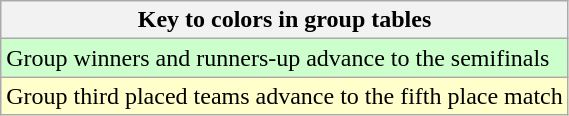<table class="wikitable" style="text-align: center;">
<tr>
<th colspan=2>Key to colors in group tables</th>
</tr>
<tr style="background:#cfc; width:20px;">
<td align=left>Group winners and runners-up advance to the semifinals</td>
</tr>
<tr style="background:#ffc; width:20px;">
<td align=left>Group third placed teams advance to the fifth place match</td>
</tr>
</table>
